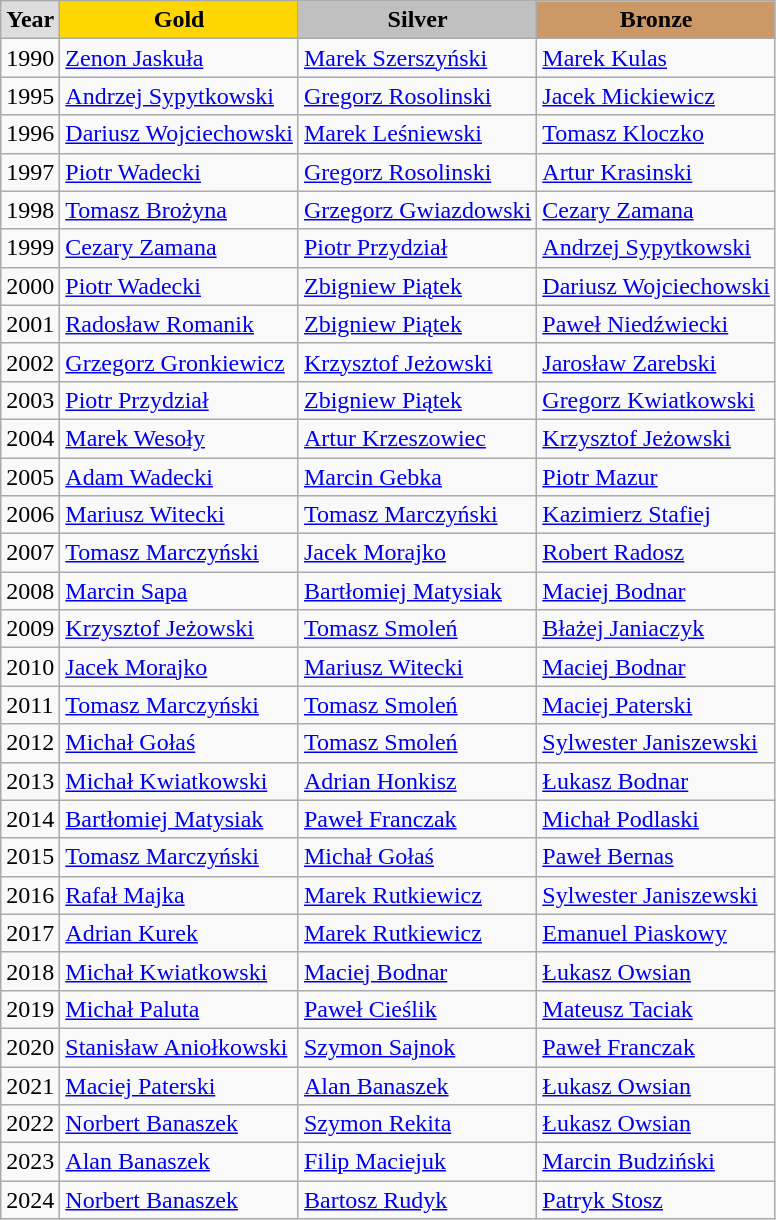<table class="wikitable" style="text-align:left;">
<tr>
<td style="background:#DDDDDD; font-weight:bold; text-align:center;">Year</td>
<td style="background:gold; font-weight:bold; text-align:center;">Gold</td>
<td style="background:silver; font-weight:bold; text-align:center;">Silver</td>
<td style="background:#cc9966; font-weight:bold; text-align:center;">Bronze</td>
</tr>
<tr>
<td>1990</td>
<td><a href='#'>Zenon Jaskuła</a></td>
<td><a href='#'>Marek Szerszyński</a></td>
<td><a href='#'>Marek Kulas</a></td>
</tr>
<tr>
<td>1995</td>
<td><a href='#'>Andrzej Sypytkowski</a></td>
<td><a href='#'>Gregorz Rosolinski</a></td>
<td><a href='#'>Jacek Mickiewicz</a></td>
</tr>
<tr>
<td>1996</td>
<td><a href='#'>Dariusz Wojciechowski</a></td>
<td><a href='#'>Marek Leśniewski</a></td>
<td><a href='#'>Tomasz Kloczko</a></td>
</tr>
<tr>
<td>1997</td>
<td><a href='#'>Piotr Wadecki</a></td>
<td><a href='#'>Gregorz Rosolinski</a></td>
<td><a href='#'>Artur Krasinski</a></td>
</tr>
<tr>
<td>1998</td>
<td><a href='#'>Tomasz Brożyna</a></td>
<td><a href='#'>Grzegorz Gwiazdowski</a></td>
<td><a href='#'>Cezary Zamana</a></td>
</tr>
<tr>
<td>1999</td>
<td><a href='#'>Cezary Zamana</a></td>
<td><a href='#'>Piotr Przydział</a></td>
<td><a href='#'>Andrzej Sypytkowski</a></td>
</tr>
<tr>
<td>2000</td>
<td><a href='#'>Piotr Wadecki</a></td>
<td><a href='#'>Zbigniew Piątek</a></td>
<td><a href='#'>Dariusz Wojciechowski</a></td>
</tr>
<tr>
<td>2001</td>
<td><a href='#'>Radosław Romanik</a></td>
<td><a href='#'>Zbigniew Piątek</a></td>
<td><a href='#'>Paweł Niedźwiecki</a></td>
</tr>
<tr>
<td>2002</td>
<td><a href='#'>Grzegorz Gronkiewicz</a></td>
<td><a href='#'>Krzysztof Jeżowski</a></td>
<td><a href='#'>Jarosław Zarebski</a></td>
</tr>
<tr>
<td>2003</td>
<td><a href='#'>Piotr Przydział</a></td>
<td><a href='#'>Zbigniew Piątek</a></td>
<td><a href='#'>Gregorz Kwiatkowski</a></td>
</tr>
<tr>
<td>2004</td>
<td><a href='#'>Marek Wesoły</a></td>
<td><a href='#'>Artur Krzeszowiec</a></td>
<td><a href='#'>Krzysztof Jeżowski</a></td>
</tr>
<tr>
<td>2005</td>
<td><a href='#'>Adam Wadecki</a></td>
<td><a href='#'>Marcin Gebka</a></td>
<td><a href='#'>Piotr Mazur</a></td>
</tr>
<tr>
<td>2006</td>
<td><a href='#'>Mariusz Witecki</a></td>
<td><a href='#'>Tomasz Marczyński</a></td>
<td><a href='#'>Kazimierz Stafiej</a></td>
</tr>
<tr>
<td>2007</td>
<td><a href='#'>Tomasz Marczyński</a></td>
<td><a href='#'>Jacek Morajko</a></td>
<td><a href='#'>Robert Radosz</a></td>
</tr>
<tr>
<td>2008</td>
<td><a href='#'>Marcin Sapa</a></td>
<td><a href='#'>Bartłomiej Matysiak</a></td>
<td><a href='#'>Maciej Bodnar</a></td>
</tr>
<tr>
<td>2009</td>
<td><a href='#'>Krzysztof Jeżowski</a></td>
<td><a href='#'>Tomasz Smoleń</a></td>
<td><a href='#'>Błażej Janiaczyk</a></td>
</tr>
<tr>
<td>2010</td>
<td><a href='#'>Jacek Morajko</a></td>
<td><a href='#'>Mariusz Witecki</a></td>
<td><a href='#'>Maciej Bodnar</a></td>
</tr>
<tr>
<td>2011</td>
<td><a href='#'>Tomasz Marczyński</a></td>
<td><a href='#'>Tomasz Smoleń</a></td>
<td><a href='#'>Maciej Paterski</a></td>
</tr>
<tr>
<td>2012</td>
<td><a href='#'>Michał Gołaś</a></td>
<td><a href='#'>Tomasz Smoleń</a></td>
<td><a href='#'>Sylwester Janiszewski</a></td>
</tr>
<tr>
<td>2013</td>
<td><a href='#'>Michał Kwiatkowski</a></td>
<td><a href='#'>Adrian Honkisz</a></td>
<td><a href='#'>Łukasz Bodnar</a></td>
</tr>
<tr>
<td>2014</td>
<td><a href='#'>Bartłomiej Matysiak</a></td>
<td><a href='#'>Paweł Franczak</a></td>
<td><a href='#'>Michał Podlaski</a></td>
</tr>
<tr>
<td>2015</td>
<td><a href='#'>Tomasz Marczyński</a></td>
<td><a href='#'>Michał Gołaś</a></td>
<td><a href='#'>Paweł Bernas</a></td>
</tr>
<tr>
<td>2016</td>
<td><a href='#'>Rafał Majka</a></td>
<td><a href='#'>Marek Rutkiewicz</a></td>
<td><a href='#'>Sylwester Janiszewski</a></td>
</tr>
<tr>
<td>2017</td>
<td><a href='#'>Adrian Kurek</a></td>
<td><a href='#'>Marek Rutkiewicz</a></td>
<td><a href='#'>Emanuel Piaskowy</a></td>
</tr>
<tr>
<td>2018</td>
<td><a href='#'>Michał Kwiatkowski</a></td>
<td><a href='#'>Maciej Bodnar</a></td>
<td><a href='#'>Łukasz Owsian</a></td>
</tr>
<tr>
<td>2019</td>
<td><a href='#'>Michał Paluta</a></td>
<td><a href='#'>Paweł Cieślik</a></td>
<td><a href='#'>Mateusz Taciak</a></td>
</tr>
<tr>
<td>2020</td>
<td><a href='#'>Stanisław Aniołkowski</a></td>
<td><a href='#'>Szymon Sajnok</a></td>
<td><a href='#'>Paweł Franczak</a></td>
</tr>
<tr>
<td>2021</td>
<td><a href='#'>Maciej Paterski</a></td>
<td><a href='#'>Alan Banaszek</a></td>
<td><a href='#'>Łukasz Owsian</a></td>
</tr>
<tr>
<td>2022</td>
<td><a href='#'>Norbert Banaszek</a></td>
<td><a href='#'>Szymon Rekita</a></td>
<td><a href='#'>Łukasz Owsian</a></td>
</tr>
<tr>
<td>2023</td>
<td><a href='#'>Alan Banaszek</a></td>
<td><a href='#'>Filip Maciejuk</a></td>
<td><a href='#'>Marcin Budziński</a></td>
</tr>
<tr>
<td>2024</td>
<td><a href='#'>Norbert Banaszek</a></td>
<td><a href='#'>Bartosz Rudyk</a></td>
<td><a href='#'>Patryk Stosz</a></td>
</tr>
</table>
